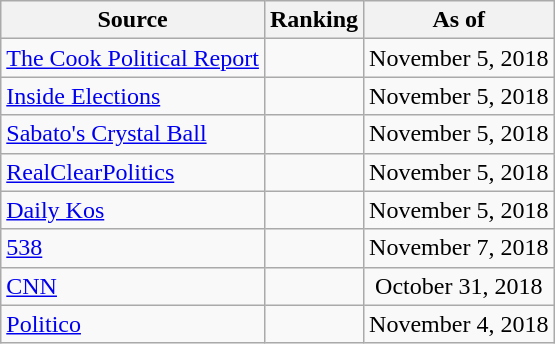<table class="wikitable" style="text-align:center">
<tr>
<th>Source</th>
<th>Ranking</th>
<th>As of</th>
</tr>
<tr>
<td style="text-align:left"><a href='#'>The Cook Political Report</a></td>
<td></td>
<td>November 5, 2018</td>
</tr>
<tr>
<td style="text-align:left"><a href='#'>Inside Elections</a></td>
<td></td>
<td>November 5, 2018</td>
</tr>
<tr>
<td style="text-align:left"><a href='#'>Sabato's Crystal Ball</a></td>
<td></td>
<td>November 5, 2018</td>
</tr>
<tr>
<td style="text-align:left"><a href='#'>RealClearPolitics</a></td>
<td></td>
<td>November 5, 2018</td>
</tr>
<tr>
<td style="text-align:left"><a href='#'>Daily Kos</a></td>
<td></td>
<td>November 5, 2018</td>
</tr>
<tr>
<td style="text-align:left"><a href='#'>538</a></td>
<td></td>
<td>November 7, 2018</td>
</tr>
<tr>
<td style="text-align:left"><a href='#'>CNN</a></td>
<td></td>
<td>October 31, 2018</td>
</tr>
<tr>
<td style="text-align:left"><a href='#'>Politico</a></td>
<td></td>
<td>November 4, 2018</td>
</tr>
</table>
